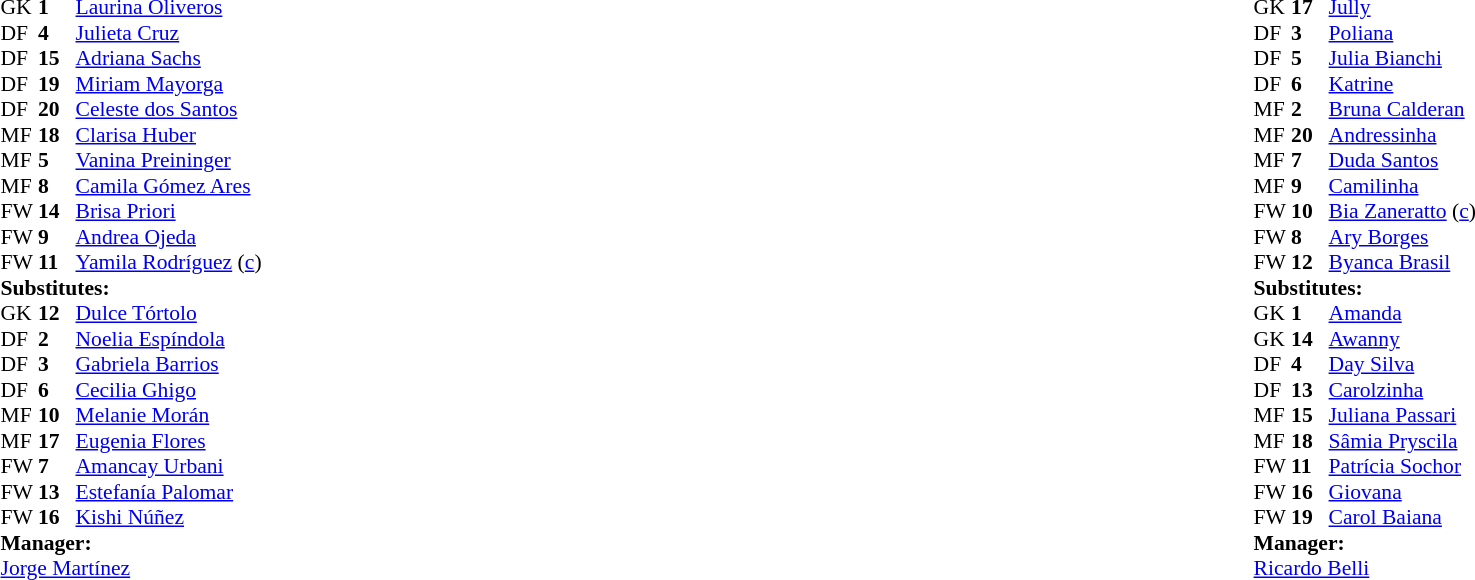<table width="100%">
<tr>
<td style="vertical-align:top; width:40%"><br><table style="font-size: 90%" cellspacing="0" cellpadding="0">
<tr>
<th width=25></th>
<th width=25></th>
</tr>
<tr>
<td>GK</td>
<td><strong>1</strong></td>
<td> <a href='#'>Laurina Oliveros</a></td>
</tr>
<tr>
<td>DF</td>
<td><strong>4</strong></td>
<td> <a href='#'>Julieta Cruz</a></td>
<td></td>
<td></td>
</tr>
<tr>
<td>DF</td>
<td><strong>15</strong></td>
<td> <a href='#'>Adriana Sachs</a></td>
</tr>
<tr>
<td>DF</td>
<td><strong>19</strong></td>
<td> <a href='#'>Miriam Mayorga</a></td>
</tr>
<tr>
<td>DF</td>
<td><strong>20</strong></td>
<td> <a href='#'>Celeste dos Santos</a></td>
</tr>
<tr>
<td>MF</td>
<td><strong>18</strong></td>
<td> <a href='#'>Clarisa Huber</a></td>
<td></td>
<td></td>
</tr>
<tr>
<td>MF</td>
<td><strong>5</strong></td>
<td> <a href='#'>Vanina Preininger</a></td>
</tr>
<tr>
<td>MF</td>
<td><strong>8</strong></td>
<td> <a href='#'>Camila Gómez Ares</a></td>
</tr>
<tr>
<td>FW</td>
<td><strong>14</strong></td>
<td> <a href='#'>Brisa Priori</a></td>
<td></td>
<td></td>
</tr>
<tr>
<td>FW</td>
<td><strong>9</strong></td>
<td> <a href='#'>Andrea Ojeda</a></td>
<td></td>
<td></td>
</tr>
<tr>
<td>FW</td>
<td><strong>11</strong></td>
<td> <a href='#'>Yamila Rodríguez</a> (<a href='#'>c</a>)</td>
<td></td>
</tr>
<tr>
<td colspan=3><strong>Substitutes:</strong></td>
</tr>
<tr>
<td>GK</td>
<td><strong>12</strong></td>
<td> <a href='#'>Dulce Tórtolo</a></td>
</tr>
<tr>
<td>DF</td>
<td><strong>2</strong></td>
<td> <a href='#'>Noelia Espíndola</a></td>
<td></td>
<td></td>
</tr>
<tr>
<td>DF</td>
<td><strong>3</strong></td>
<td> <a href='#'>Gabriela Barrios</a></td>
</tr>
<tr>
<td>DF</td>
<td><strong>6</strong></td>
<td> <a href='#'>Cecilia Ghigo</a></td>
</tr>
<tr>
<td>MF</td>
<td><strong>10</strong></td>
<td> <a href='#'>Melanie Morán</a></td>
<td></td>
<td></td>
</tr>
<tr>
<td>MF</td>
<td><strong>17</strong></td>
<td> <a href='#'>Eugenia Flores</a></td>
</tr>
<tr>
<td>FW</td>
<td><strong>7</strong></td>
<td> <a href='#'>Amancay Urbani</a></td>
<td></td>
<td></td>
</tr>
<tr>
<td>FW</td>
<td><strong>13</strong></td>
<td> <a href='#'>Estefanía Palomar</a></td>
<td></td>
<td></td>
</tr>
<tr>
<td>FW</td>
<td><strong>16</strong></td>
<td> <a href='#'>Kishi Núñez</a></td>
</tr>
<tr>
<td colspan=3><strong>Manager:</strong></td>
</tr>
<tr>
<td colspan="4"> <a href='#'>Jorge Martínez</a> </td>
</tr>
</table>
</td>
<td style="vertical-align:top; width:50%"><br><table cellspacing="0" cellpadding="0" style="font-size:90%; margin:auto">
<tr>
<th width=25></th>
<th width=25></th>
</tr>
<tr>
<td>GK</td>
<td><strong>17</strong></td>
<td> <a href='#'>Jully</a></td>
</tr>
<tr>
<td>DF</td>
<td><strong>3</strong></td>
<td> <a href='#'>Poliana</a></td>
</tr>
<tr>
<td>DF</td>
<td><strong>5</strong></td>
<td> <a href='#'>Julia Bianchi</a></td>
</tr>
<tr>
<td>DF</td>
<td><strong>6</strong></td>
<td> <a href='#'>Katrine</a></td>
<td></td>
<td></td>
</tr>
<tr>
<td>MF</td>
<td><strong>2</strong></td>
<td> <a href='#'>Bruna Calderan</a></td>
</tr>
<tr>
<td>MF</td>
<td><strong>20</strong></td>
<td> <a href='#'>Andressinha</a></td>
</tr>
<tr>
<td>MF</td>
<td><strong>7</strong></td>
<td> <a href='#'>Duda Santos</a></td>
<td></td>
<td></td>
</tr>
<tr>
<td>MF</td>
<td><strong>9</strong></td>
<td> <a href='#'>Camilinha</a></td>
<td></td>
<td></td>
</tr>
<tr>
<td>FW</td>
<td><strong>10</strong></td>
<td> <a href='#'>Bia Zaneratto</a> (<a href='#'>c</a>)</td>
<td></td>
</tr>
<tr>
<td>FW</td>
<td><strong>8</strong></td>
<td> <a href='#'>Ary Borges</a></td>
<td></td>
</tr>
<tr>
<td>FW</td>
<td><strong>12</strong></td>
<td> <a href='#'>Byanca Brasil</a></td>
<td></td>
<td></td>
</tr>
<tr>
<td colspan=3><strong>Substitutes:</strong></td>
</tr>
<tr>
<td>GK</td>
<td><strong>1</strong></td>
<td> <a href='#'>Amanda</a></td>
</tr>
<tr>
<td>GK</td>
<td><strong>14</strong></td>
<td> <a href='#'>Awanny</a></td>
</tr>
<tr>
<td>DF</td>
<td><strong>4</strong></td>
<td> <a href='#'>Day Silva</a></td>
<td></td>
<td></td>
</tr>
<tr>
<td>DF</td>
<td><strong>13</strong></td>
<td> <a href='#'>Carolzinha</a></td>
</tr>
<tr>
<td>MF</td>
<td><strong>15</strong></td>
<td> <a href='#'>Juliana Passari</a></td>
<td></td>
<td></td>
</tr>
<tr>
<td>MF</td>
<td><strong>18</strong></td>
<td> <a href='#'>Sâmia Pryscila</a></td>
</tr>
<tr>
<td>FW</td>
<td><strong>11</strong></td>
<td> <a href='#'>Patrícia Sochor</a></td>
<td></td>
<td></td>
</tr>
<tr>
<td>FW</td>
<td><strong>16</strong></td>
<td> <a href='#'>Giovana</a></td>
</tr>
<tr>
<td>FW</td>
<td><strong>19</strong></td>
<td> <a href='#'>Carol Baiana</a></td>
<td></td>
<td></td>
</tr>
<tr>
<td colspan=3><strong>Manager:</strong></td>
</tr>
<tr>
<td colspan="4"> <a href='#'>Ricardo Belli</a></td>
</tr>
</table>
</td>
</tr>
</table>
